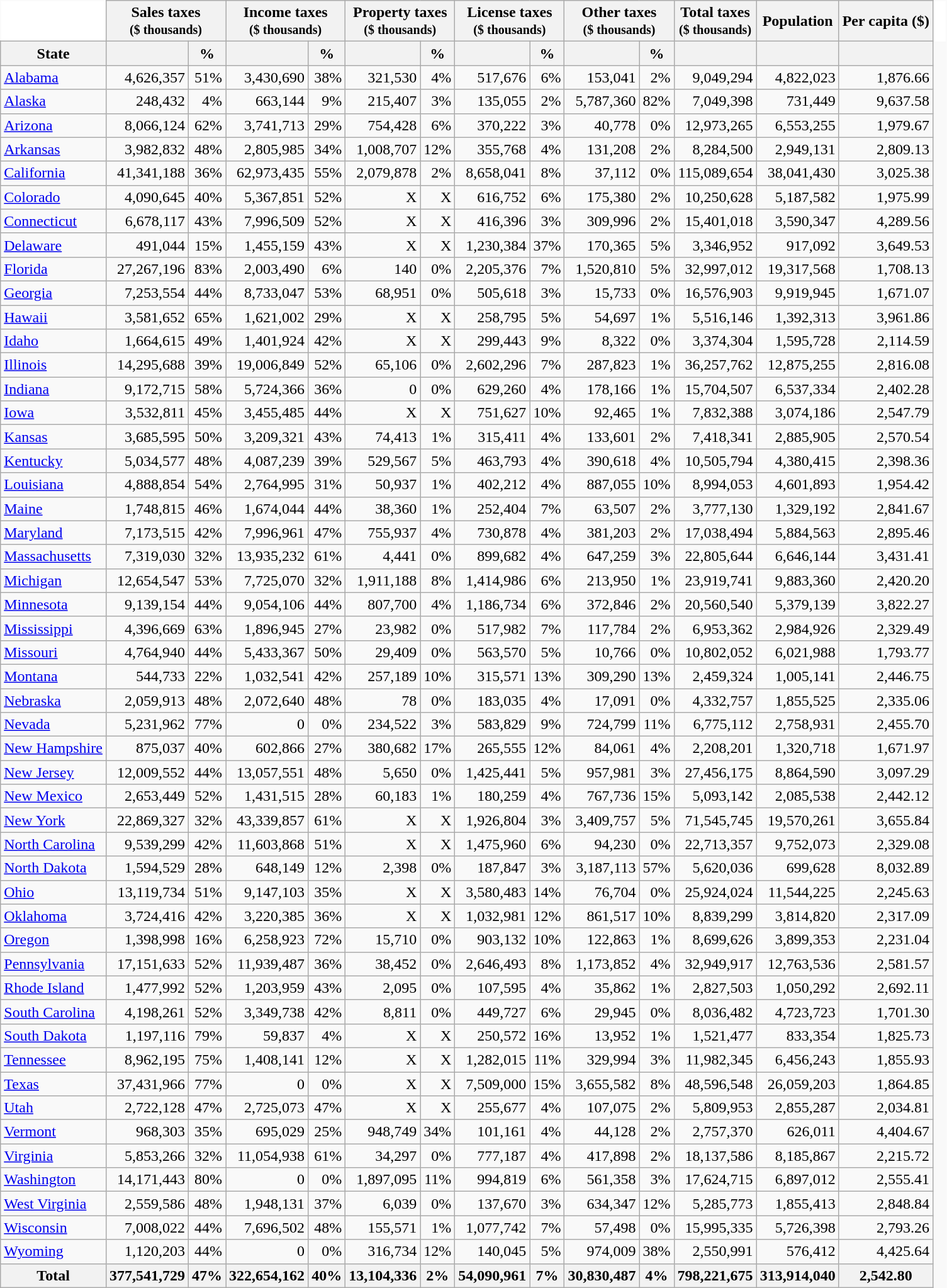<table class="wikitable sortable" style="border: none;">
<tr align="right">
<th style="border:none; background-color:#fff"></th>
<th colspan="2">Sales taxes<br><small>($ thousands)</small></th>
<th colspan="2">Income taxes<br><small>($ thousands)</small></th>
<th colspan="2">Property taxes<br><small>($ thousands)</small></th>
<th colspan="2">License taxes<br><small>($ thousands)</small></th>
<th colspan="2">Other taxes<br><small>($ thousands)</small></th>
<th>Total taxes<br><small>($ thousands)</small></th>
<th>Population</th>
<th>Per capita ($)</th>
<th style="border:none; background-color:#fff"></th>
<th style="border:none; background-color:#fff"></th>
</tr>
<tr>
<th>State</th>
<th></th>
<th>%</th>
<th></th>
<th>%</th>
<th></th>
<th>%</th>
<th></th>
<th>%</th>
<th></th>
<th>%</th>
<th></th>
<th></th>
<th></th>
</tr>
<tr align="right">
<td align="left"><a href='#'>Alabama</a></td>
<td>4,626,357</td>
<td>51%</td>
<td>3,430,690</td>
<td>38%</td>
<td>321,530</td>
<td>4%</td>
<td>517,676</td>
<td>6%</td>
<td>153,041</td>
<td>2%</td>
<td>9,049,294</td>
<td>4,822,023</td>
<td>1,876.66</td>
</tr>
<tr align="right">
<td align="left"><a href='#'>Alaska</a></td>
<td>248,432</td>
<td>4%</td>
<td>663,144</td>
<td>9%</td>
<td>215,407</td>
<td>3%</td>
<td>135,055</td>
<td>2%</td>
<td>5,787,360</td>
<td>82%</td>
<td>7,049,398</td>
<td>731,449</td>
<td>9,637.58</td>
</tr>
<tr align="right">
<td align="left"><a href='#'>Arizona</a></td>
<td>8,066,124</td>
<td>62%</td>
<td>3,741,713</td>
<td>29%</td>
<td>754,428</td>
<td>6%</td>
<td>370,222</td>
<td>3%</td>
<td>40,778</td>
<td>0%</td>
<td>12,973,265</td>
<td>6,553,255</td>
<td>1,979.67</td>
</tr>
<tr align="right">
<td align="left"><a href='#'>Arkansas</a></td>
<td>3,982,832</td>
<td>48%</td>
<td>2,805,985</td>
<td>34%</td>
<td>1,008,707</td>
<td>12%</td>
<td>355,768</td>
<td>4%</td>
<td>131,208</td>
<td>2%</td>
<td>8,284,500</td>
<td>2,949,131</td>
<td>2,809.13</td>
</tr>
<tr align="right">
<td align="left"><a href='#'>California</a></td>
<td>41,341,188</td>
<td>36%</td>
<td>62,973,435</td>
<td>55%</td>
<td>2,079,878</td>
<td>2%</td>
<td>8,658,041</td>
<td>8%</td>
<td>37,112</td>
<td>0%</td>
<td>115,089,654</td>
<td>38,041,430</td>
<td>3,025.38</td>
</tr>
<tr align="right">
<td align="left"><a href='#'>Colorado</a></td>
<td>4,090,645</td>
<td>40%</td>
<td>5,367,851</td>
<td>52%</td>
<td>X</td>
<td>X</td>
<td>616,752</td>
<td>6%</td>
<td>175,380</td>
<td>2%</td>
<td>10,250,628</td>
<td>5,187,582</td>
<td>1,975.99</td>
</tr>
<tr align="right">
<td align="left"><a href='#'>Connecticut</a></td>
<td>6,678,117</td>
<td>43%</td>
<td>7,996,509</td>
<td>52%</td>
<td>X</td>
<td>X</td>
<td>416,396</td>
<td>3%</td>
<td>309,996</td>
<td>2%</td>
<td>15,401,018</td>
<td>3,590,347</td>
<td>4,289.56</td>
</tr>
<tr align="right">
<td align="left"><a href='#'>Delaware</a></td>
<td>491,044</td>
<td>15%</td>
<td>1,455,159</td>
<td>43%</td>
<td>X</td>
<td>X</td>
<td>1,230,384</td>
<td>37%</td>
<td>170,365</td>
<td>5%</td>
<td>3,346,952</td>
<td>917,092</td>
<td>3,649.53</td>
</tr>
<tr align="right">
<td align="left"><a href='#'>Florida</a></td>
<td>27,267,196</td>
<td>83%</td>
<td>2,003,490</td>
<td>6%</td>
<td>140</td>
<td>0%</td>
<td>2,205,376</td>
<td>7%</td>
<td>1,520,810</td>
<td>5%</td>
<td>32,997,012</td>
<td>19,317,568</td>
<td>1,708.13</td>
</tr>
<tr align="right">
<td align="left"><a href='#'>Georgia</a></td>
<td>7,253,554</td>
<td>44%</td>
<td>8,733,047</td>
<td>53%</td>
<td>68,951</td>
<td>0%</td>
<td>505,618</td>
<td>3%</td>
<td>15,733</td>
<td>0%</td>
<td>16,576,903</td>
<td>9,919,945</td>
<td>1,671.07</td>
</tr>
<tr align="right">
<td align="left"><a href='#'>Hawaii</a></td>
<td>3,581,652</td>
<td>65%</td>
<td>1,621,002</td>
<td>29%</td>
<td>X</td>
<td>X</td>
<td>258,795</td>
<td>5%</td>
<td>54,697</td>
<td>1%</td>
<td>5,516,146</td>
<td>1,392,313</td>
<td>3,961.86</td>
</tr>
<tr align="right">
<td align="left"><a href='#'>Idaho</a></td>
<td>1,664,615</td>
<td>49%</td>
<td>1,401,924</td>
<td>42%</td>
<td>X</td>
<td>X</td>
<td>299,443</td>
<td>9%</td>
<td>8,322</td>
<td>0%</td>
<td>3,374,304</td>
<td>1,595,728</td>
<td>2,114.59</td>
</tr>
<tr align="right">
<td align="left"><a href='#'>Illinois</a></td>
<td>14,295,688</td>
<td>39%</td>
<td>19,006,849</td>
<td>52%</td>
<td>65,106</td>
<td>0%</td>
<td>2,602,296</td>
<td>7%</td>
<td>287,823</td>
<td>1%</td>
<td>36,257,762</td>
<td>12,875,255</td>
<td>2,816.08</td>
</tr>
<tr align="right">
<td align="left"><a href='#'>Indiana</a></td>
<td>9,172,715</td>
<td>58%</td>
<td>5,724,366</td>
<td>36%</td>
<td>0</td>
<td>0%</td>
<td>629,260</td>
<td>4%</td>
<td>178,166</td>
<td>1%</td>
<td>15,704,507</td>
<td>6,537,334</td>
<td>2,402.28</td>
</tr>
<tr align="right">
<td align="left"><a href='#'>Iowa</a></td>
<td>3,532,811</td>
<td>45%</td>
<td>3,455,485</td>
<td>44%</td>
<td>X</td>
<td>X</td>
<td>751,627</td>
<td>10%</td>
<td>92,465</td>
<td>1%</td>
<td>7,832,388</td>
<td>3,074,186</td>
<td>2,547.79</td>
</tr>
<tr align="right">
<td align="left"><a href='#'>Kansas</a></td>
<td>3,685,595</td>
<td>50%</td>
<td>3,209,321</td>
<td>43%</td>
<td>74,413</td>
<td>1%</td>
<td>315,411</td>
<td>4%</td>
<td>133,601</td>
<td>2%</td>
<td>7,418,341</td>
<td>2,885,905</td>
<td>2,570.54</td>
</tr>
<tr align="right">
<td align="left"><a href='#'>Kentucky</a></td>
<td>5,034,577</td>
<td>48%</td>
<td>4,087,239</td>
<td>39%</td>
<td>529,567</td>
<td>5%</td>
<td>463,793</td>
<td>4%</td>
<td>390,618</td>
<td>4%</td>
<td>10,505,794</td>
<td>4,380,415</td>
<td>2,398.36</td>
</tr>
<tr align="right">
<td align="left"><a href='#'>Louisiana</a></td>
<td>4,888,854</td>
<td>54%</td>
<td>2,764,995</td>
<td>31%</td>
<td>50,937</td>
<td>1%</td>
<td>402,212</td>
<td>4%</td>
<td>887,055</td>
<td>10%</td>
<td>8,994,053</td>
<td>4,601,893</td>
<td>1,954.42</td>
</tr>
<tr align="right">
<td align="left"><a href='#'>Maine</a></td>
<td>1,748,815</td>
<td>46%</td>
<td>1,674,044</td>
<td>44%</td>
<td>38,360</td>
<td>1%</td>
<td>252,404</td>
<td>7%</td>
<td>63,507</td>
<td>2%</td>
<td>3,777,130</td>
<td>1,329,192</td>
<td>2,841.67</td>
</tr>
<tr align="right">
<td align="left"><a href='#'>Maryland</a></td>
<td>7,173,515</td>
<td>42%</td>
<td>7,996,961</td>
<td>47%</td>
<td>755,937</td>
<td>4%</td>
<td>730,878</td>
<td>4%</td>
<td>381,203</td>
<td>2%</td>
<td>17,038,494</td>
<td>5,884,563</td>
<td>2,895.46</td>
</tr>
<tr align="right">
<td align="left"><a href='#'>Massachusetts</a></td>
<td>7,319,030</td>
<td>32%</td>
<td>13,935,232</td>
<td>61%</td>
<td>4,441</td>
<td>0%</td>
<td>899,682</td>
<td>4%</td>
<td>647,259</td>
<td>3%</td>
<td>22,805,644</td>
<td>6,646,144</td>
<td>3,431.41</td>
</tr>
<tr align="right">
<td align="left"><a href='#'>Michigan</a></td>
<td>12,654,547</td>
<td>53%</td>
<td>7,725,070</td>
<td>32%</td>
<td>1,911,188</td>
<td>8%</td>
<td>1,414,986</td>
<td>6%</td>
<td>213,950</td>
<td>1%</td>
<td>23,919,741</td>
<td>9,883,360</td>
<td>2,420.20</td>
</tr>
<tr align="right">
<td align="left"><a href='#'>Minnesota</a></td>
<td>9,139,154</td>
<td>44%</td>
<td>9,054,106</td>
<td>44%</td>
<td>807,700</td>
<td>4%</td>
<td>1,186,734</td>
<td>6%</td>
<td>372,846</td>
<td>2%</td>
<td>20,560,540</td>
<td>5,379,139</td>
<td>3,822.27</td>
</tr>
<tr align="right">
<td align="left"><a href='#'>Mississippi</a></td>
<td>4,396,669</td>
<td>63%</td>
<td>1,896,945</td>
<td>27%</td>
<td>23,982</td>
<td>0%</td>
<td>517,982</td>
<td>7%</td>
<td>117,784</td>
<td>2%</td>
<td>6,953,362</td>
<td>2,984,926</td>
<td>2,329.49</td>
</tr>
<tr align="right">
<td align="left"><a href='#'>Missouri</a></td>
<td>4,764,940</td>
<td>44%</td>
<td>5,433,367</td>
<td>50%</td>
<td>29,409</td>
<td>0%</td>
<td>563,570</td>
<td>5%</td>
<td>10,766</td>
<td>0%</td>
<td>10,802,052</td>
<td>6,021,988</td>
<td>1,793.77</td>
</tr>
<tr align="right">
<td align="left"><a href='#'>Montana</a></td>
<td>544,733</td>
<td>22%</td>
<td>1,032,541</td>
<td>42%</td>
<td>257,189</td>
<td>10%</td>
<td>315,571</td>
<td>13%</td>
<td>309,290</td>
<td>13%</td>
<td>2,459,324</td>
<td>1,005,141</td>
<td>2,446.75</td>
</tr>
<tr align="right">
<td align="left"><a href='#'>Nebraska</a></td>
<td>2,059,913</td>
<td>48%</td>
<td>2,072,640</td>
<td>48%</td>
<td>78</td>
<td>0%</td>
<td>183,035</td>
<td>4%</td>
<td>17,091</td>
<td>0%</td>
<td>4,332,757</td>
<td>1,855,525</td>
<td>2,335.06</td>
</tr>
<tr align="right">
<td align="left"><a href='#'>Nevada</a></td>
<td>5,231,962</td>
<td>77%</td>
<td>0</td>
<td>0%</td>
<td>234,522</td>
<td>3%</td>
<td>583,829</td>
<td>9%</td>
<td>724,799</td>
<td>11%</td>
<td>6,775,112</td>
<td>2,758,931</td>
<td>2,455.70</td>
</tr>
<tr align="right">
<td align="left"><a href='#'>New Hampshire</a></td>
<td>875,037</td>
<td>40%</td>
<td>602,866</td>
<td>27%</td>
<td>380,682</td>
<td>17%</td>
<td>265,555</td>
<td>12%</td>
<td>84,061</td>
<td>4%</td>
<td>2,208,201</td>
<td>1,320,718</td>
<td>1,671.97</td>
</tr>
<tr align="right">
<td align="left"><a href='#'>New Jersey</a></td>
<td>12,009,552</td>
<td>44%</td>
<td>13,057,551</td>
<td>48%</td>
<td>5,650</td>
<td>0%</td>
<td>1,425,441</td>
<td>5%</td>
<td>957,981</td>
<td>3%</td>
<td>27,456,175</td>
<td>8,864,590</td>
<td>3,097.29</td>
</tr>
<tr align="right">
<td align="left"><a href='#'>New Mexico</a></td>
<td>2,653,449</td>
<td>52%</td>
<td>1,431,515</td>
<td>28%</td>
<td>60,183</td>
<td>1%</td>
<td>180,259</td>
<td>4%</td>
<td>767,736</td>
<td>15%</td>
<td>5,093,142</td>
<td>2,085,538</td>
<td>2,442.12</td>
</tr>
<tr align="right">
<td align="left"><a href='#'>New York</a></td>
<td>22,869,327</td>
<td>32%</td>
<td>43,339,857</td>
<td>61%</td>
<td>X</td>
<td>X</td>
<td>1,926,804</td>
<td>3%</td>
<td>3,409,757</td>
<td>5%</td>
<td>71,545,745</td>
<td>19,570,261</td>
<td>3,655.84</td>
</tr>
<tr align="right">
<td align="left"><a href='#'>North Carolina</a></td>
<td>9,539,299</td>
<td>42%</td>
<td>11,603,868</td>
<td>51%</td>
<td>X</td>
<td>X</td>
<td>1,475,960</td>
<td>6%</td>
<td>94,230</td>
<td>0%</td>
<td>22,713,357</td>
<td>9,752,073</td>
<td>2,329.08</td>
</tr>
<tr align="right">
<td align="left"><a href='#'>North Dakota</a></td>
<td>1,594,529</td>
<td>28%</td>
<td>648,149</td>
<td>12%</td>
<td>2,398</td>
<td>0%</td>
<td>187,847</td>
<td>3%</td>
<td>3,187,113</td>
<td>57%</td>
<td>5,620,036</td>
<td>699,628</td>
<td>8,032.89</td>
</tr>
<tr align="right">
<td align="left"><a href='#'>Ohio</a></td>
<td>13,119,734</td>
<td>51%</td>
<td>9,147,103</td>
<td>35%</td>
<td>X</td>
<td>X</td>
<td>3,580,483</td>
<td>14%</td>
<td>76,704</td>
<td>0%</td>
<td>25,924,024</td>
<td>11,544,225</td>
<td>2,245.63</td>
</tr>
<tr align="right">
<td align="left"><a href='#'>Oklahoma</a></td>
<td>3,724,416</td>
<td>42%</td>
<td>3,220,385</td>
<td>36%</td>
<td>X</td>
<td>X</td>
<td>1,032,981</td>
<td>12%</td>
<td>861,517</td>
<td>10%</td>
<td>8,839,299</td>
<td>3,814,820</td>
<td>2,317.09</td>
</tr>
<tr align="right">
<td align="left"><a href='#'>Oregon</a></td>
<td>1,398,998</td>
<td>16%</td>
<td>6,258,923</td>
<td>72%</td>
<td>15,710</td>
<td>0%</td>
<td>903,132</td>
<td>10%</td>
<td>122,863</td>
<td>1%</td>
<td>8,699,626</td>
<td>3,899,353</td>
<td>2,231.04</td>
</tr>
<tr align="right">
<td align="left"><a href='#'>Pennsylvania</a></td>
<td>17,151,633</td>
<td>52%</td>
<td>11,939,487</td>
<td>36%</td>
<td>38,452</td>
<td>0%</td>
<td>2,646,493</td>
<td>8%</td>
<td>1,173,852</td>
<td>4%</td>
<td>32,949,917</td>
<td>12,763,536</td>
<td>2,581.57</td>
</tr>
<tr align="right">
<td align="left"><a href='#'>Rhode Island</a></td>
<td>1,477,992</td>
<td>52%</td>
<td>1,203,959</td>
<td>43%</td>
<td>2,095</td>
<td>0%</td>
<td>107,595</td>
<td>4%</td>
<td>35,862</td>
<td>1%</td>
<td>2,827,503</td>
<td>1,050,292</td>
<td>2,692.11</td>
</tr>
<tr align="right">
<td align="left"><a href='#'>South Carolina</a></td>
<td>4,198,261</td>
<td>52%</td>
<td>3,349,738</td>
<td>42%</td>
<td>8,811</td>
<td>0%</td>
<td>449,727</td>
<td>6%</td>
<td>29,945</td>
<td>0%</td>
<td>8,036,482</td>
<td>4,723,723</td>
<td>1,701.30</td>
</tr>
<tr align="right">
<td align="left"><a href='#'>South Dakota</a></td>
<td>1,197,116</td>
<td>79%</td>
<td>59,837</td>
<td>4%</td>
<td>X</td>
<td>X</td>
<td>250,572</td>
<td>16%</td>
<td>13,952</td>
<td>1%</td>
<td>1,521,477</td>
<td>833,354</td>
<td>1,825.73</td>
</tr>
<tr align="right">
<td align="left"><a href='#'>Tennessee</a></td>
<td>8,962,195</td>
<td>75%</td>
<td>1,408,141</td>
<td>12%</td>
<td>X</td>
<td>X</td>
<td>1,282,015</td>
<td>11%</td>
<td>329,994</td>
<td>3%</td>
<td>11,982,345</td>
<td>6,456,243</td>
<td>1,855.93</td>
</tr>
<tr align="right">
<td align="left"><a href='#'>Texas</a></td>
<td>37,431,966</td>
<td>77%</td>
<td>0</td>
<td>0%</td>
<td>X</td>
<td>X</td>
<td>7,509,000</td>
<td>15%</td>
<td>3,655,582</td>
<td>8%</td>
<td>48,596,548</td>
<td>26,059,203</td>
<td>1,864.85</td>
</tr>
<tr align="right">
<td align="left"><a href='#'>Utah</a></td>
<td>2,722,128</td>
<td>47%</td>
<td>2,725,073</td>
<td>47%</td>
<td>X</td>
<td>X</td>
<td>255,677</td>
<td>4%</td>
<td>107,075</td>
<td>2%</td>
<td>5,809,953</td>
<td>2,855,287</td>
<td>2,034.81</td>
</tr>
<tr align="right">
<td align="left"><a href='#'>Vermont</a></td>
<td>968,303</td>
<td>35%</td>
<td>695,029</td>
<td>25%</td>
<td>948,749</td>
<td>34%</td>
<td>101,161</td>
<td>4%</td>
<td>44,128</td>
<td>2%</td>
<td>2,757,370</td>
<td>626,011</td>
<td>4,404.67</td>
</tr>
<tr align="right">
<td align="left"><a href='#'>Virginia</a></td>
<td>5,853,266</td>
<td>32%</td>
<td>11,054,938</td>
<td>61%</td>
<td>34,297</td>
<td>0%</td>
<td>777,187</td>
<td>4%</td>
<td>417,898</td>
<td>2%</td>
<td>18,137,586</td>
<td>8,185,867</td>
<td>2,215.72</td>
</tr>
<tr align="right">
<td align="left"><a href='#'>Washington</a></td>
<td>14,171,443</td>
<td>80%</td>
<td>0</td>
<td>0%</td>
<td>1,897,095</td>
<td>11%</td>
<td>994,819</td>
<td>6%</td>
<td>561,358</td>
<td>3%</td>
<td>17,624,715</td>
<td>6,897,012</td>
<td>2,555.41</td>
</tr>
<tr align="right">
<td align="left"><a href='#'>West Virginia</a></td>
<td>2,559,586</td>
<td>48%</td>
<td>1,948,131</td>
<td>37%</td>
<td>6,039</td>
<td>0%</td>
<td>137,670</td>
<td>3%</td>
<td>634,347</td>
<td>12%</td>
<td>5,285,773</td>
<td>1,855,413</td>
<td>2,848.84</td>
</tr>
<tr align="right">
<td align="left"><a href='#'>Wisconsin</a></td>
<td>7,008,022</td>
<td>44%</td>
<td>7,696,502</td>
<td>48%</td>
<td>155,571</td>
<td>1%</td>
<td>1,077,742</td>
<td>7%</td>
<td>57,498</td>
<td>0%</td>
<td>15,995,335</td>
<td>5,726,398</td>
<td>2,793.26</td>
</tr>
<tr align="right">
<td align="left"><a href='#'>Wyoming</a></td>
<td>1,120,203</td>
<td>44%</td>
<td>0</td>
<td>0%</td>
<td>316,734</td>
<td>12%</td>
<td>140,045</td>
<td>5%</td>
<td>974,009</td>
<td>38%</td>
<td>2,550,991</td>
<td>576,412</td>
<td>4,425.64</td>
</tr>
<tr align="right">
<th align="left">Total</th>
<th>377,541,729</th>
<th>47%</th>
<th>322,654,162</th>
<th>40%</th>
<th>13,104,336</th>
<th>2%</th>
<th>54,090,961</th>
<th>7%</th>
<th>30,830,487</th>
<th>4%</th>
<th>798,221,675</th>
<th>313,914,040</th>
<th>2,542.80</th>
</tr>
</table>
